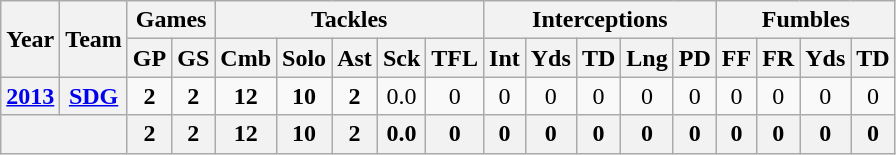<table class="wikitable" style="text-align:center">
<tr>
<th rowspan="2">Year</th>
<th rowspan="2">Team</th>
<th colspan="2">Games</th>
<th colspan="5">Tackles</th>
<th colspan="5">Interceptions</th>
<th colspan="4">Fumbles</th>
</tr>
<tr>
<th>GP</th>
<th>GS</th>
<th>Cmb</th>
<th>Solo</th>
<th>Ast</th>
<th>Sck</th>
<th>TFL</th>
<th>Int</th>
<th>Yds</th>
<th>TD</th>
<th>Lng</th>
<th>PD</th>
<th>FF</th>
<th>FR</th>
<th>Yds</th>
<th>TD</th>
</tr>
<tr>
<th><a href='#'>2013</a></th>
<th><a href='#'>SDG</a></th>
<td><strong>2</strong></td>
<td><strong>2</strong></td>
<td><strong>12</strong></td>
<td><strong>10</strong></td>
<td><strong>2</strong></td>
<td>0.0</td>
<td>0</td>
<td>0</td>
<td>0</td>
<td>0</td>
<td>0</td>
<td>0</td>
<td>0</td>
<td>0</td>
<td>0</td>
<td>0</td>
</tr>
<tr>
<th colspan="2"></th>
<th>2</th>
<th>2</th>
<th>12</th>
<th>10</th>
<th>2</th>
<th>0.0</th>
<th>0</th>
<th>0</th>
<th>0</th>
<th>0</th>
<th>0</th>
<th>0</th>
<th>0</th>
<th>0</th>
<th>0</th>
<th>0</th>
</tr>
</table>
